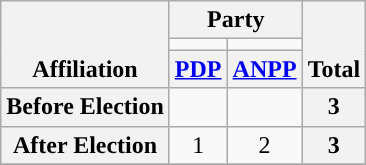<table class=wikitable style="text-align:center">
<tr style="vertical-align:bottom;">
<th rowspan=3>Affiliation</th>
<th colspan=2>Party</th>
<th rowspan=3>Total</th>
</tr>
<tr>
<td style="background-color:"></td>
<td style="background-color:"></td>
</tr>
<tr>
<th><a href='#'>PDP</a></th>
<th><a href='#'>ANPP</a></th>
</tr>
<tr>
<th>Before Election</th>
<td></td>
<td></td>
<th>3</th>
</tr>
<tr>
<th>After Election</th>
<td>1</td>
<td>2</td>
<th>3</th>
</tr>
<tr>
</tr>
</table>
